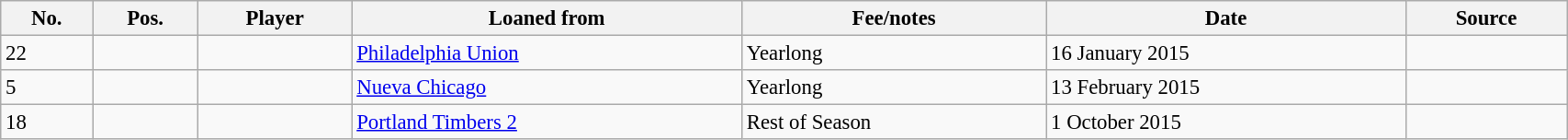<table class="wikitable sortable" style="width:90%; text-align:center; font-size:95%; text-align:left;">
<tr>
<th>No.</th>
<th>Pos.</th>
<th>Player</th>
<th>Loaned from</th>
<th>Fee/notes</th>
<th>Date</th>
<th>Source</th>
</tr>
<tr>
<td>22</td>
<td align=center></td>
<td></td>
<td> <a href='#'>Philadelphia Union</a></td>
<td>Yearlong</td>
<td>16 January 2015</td>
<td></td>
</tr>
<tr>
<td>5</td>
<td align=center></td>
<td></td>
<td> <a href='#'>Nueva Chicago</a></td>
<td>Yearlong</td>
<td>13 February 2015</td>
<td></td>
</tr>
<tr>
<td>18</td>
<td align=center></td>
<td></td>
<td> <a href='#'>Portland Timbers 2</a></td>
<td>Rest of Season</td>
<td>1 October 2015</td>
<td></td>
</tr>
</table>
